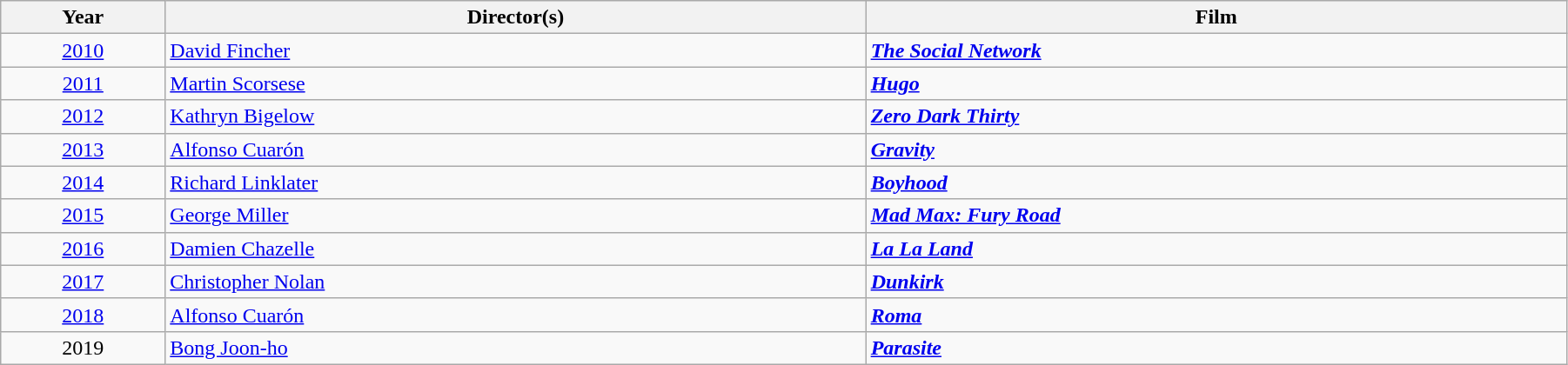<table class="wikitable" width="95%" cellpadding="5">
<tr>
<th width="100"><strong>Year</strong></th>
<th width="450"><strong>Director(s)</strong></th>
<th width="450"><strong>Film</strong></th>
</tr>
<tr>
<td style="text-align:center;"><a href='#'>2010</a></td>
<td><a href='#'>David Fincher</a></td>
<td><strong><em><a href='#'>The Social Network</a></em></strong></td>
</tr>
<tr>
<td style="text-align:center;"><a href='#'>2011</a></td>
<td><a href='#'>Martin Scorsese</a></td>
<td><strong><em><a href='#'>Hugo</a></em></strong></td>
</tr>
<tr>
<td style="text-align:center;"><a href='#'>2012</a></td>
<td><a href='#'>Kathryn Bigelow</a></td>
<td><strong><em><a href='#'>Zero Dark Thirty</a></em></strong></td>
</tr>
<tr>
<td style="text-align:center;"><a href='#'>2013</a></td>
<td><a href='#'>Alfonso Cuarón</a></td>
<td><strong><em><a href='#'>Gravity</a></em></strong></td>
</tr>
<tr>
<td style="text-align:center;"><a href='#'>2014</a></td>
<td><a href='#'>Richard Linklater</a></td>
<td><strong><em><a href='#'>Boyhood</a></em></strong></td>
</tr>
<tr>
<td style="text-align:center;"><a href='#'>2015</a></td>
<td><a href='#'>George Miller</a></td>
<td><strong><em><a href='#'>Mad Max: Fury Road</a></em></strong></td>
</tr>
<tr>
<td style="text-align:center;"><a href='#'>2016</a></td>
<td><a href='#'>Damien Chazelle</a></td>
<td><strong><em><a href='#'>La La Land</a></em></strong></td>
</tr>
<tr>
<td style="text-align:center;"><a href='#'>2017</a></td>
<td><a href='#'>Christopher Nolan</a></td>
<td><strong><em><a href='#'>Dunkirk</a></em></strong></td>
</tr>
<tr>
<td style="text-align:center;"><a href='#'>2018</a></td>
<td><a href='#'>Alfonso Cuarón</a></td>
<td><strong><em><a href='#'>Roma</a></em></strong></td>
</tr>
<tr>
<td style="text-align:center;">2019</td>
<td><a href='#'>Bong Joon-ho</a></td>
<td><strong><em><a href='#'>Parasite</a></em></strong></td>
</tr>
</table>
